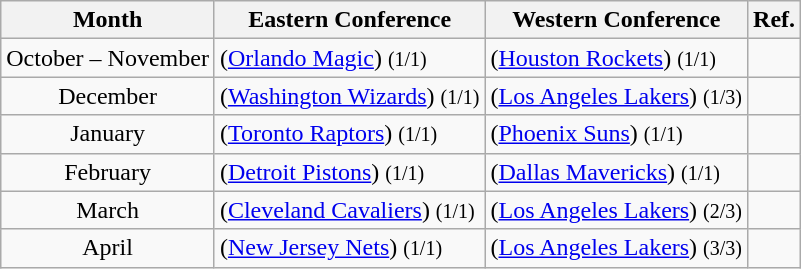<table class="wikitable sortable" border="1">
<tr>
<th>Month</th>
<th>Eastern Conference</th>
<th>Western Conference</th>
<th class=unsortable>Ref.</th>
</tr>
<tr>
<td align=center>October – November</td>
<td> (<a href='#'>Orlando Magic</a>) <small>(1/1)</small></td>
<td> (<a href='#'>Houston Rockets</a>) <small>(1/1)</small></td>
<td></td>
</tr>
<tr>
<td align=center>December</td>
<td> (<a href='#'>Washington Wizards</a>) <small>(1/1)</small></td>
<td> (<a href='#'>Los Angeles Lakers</a>) <small>(1/3)</small></td>
<td></td>
</tr>
<tr>
<td align=center>January</td>
<td> (<a href='#'>Toronto Raptors</a>) <small>(1/1)</small></td>
<td> (<a href='#'>Phoenix Suns</a>) <small>(1/1)</small></td>
<td></td>
</tr>
<tr>
<td align=center>February</td>
<td> (<a href='#'>Detroit Pistons</a>) <small>(1/1)</small></td>
<td> (<a href='#'>Dallas Mavericks</a>) <small>(1/1)</small></td>
<td></td>
</tr>
<tr>
<td align=center>March</td>
<td> (<a href='#'>Cleveland Cavaliers</a>) <small>(1/1)</small></td>
<td> (<a href='#'>Los Angeles Lakers</a>) <small>(2/3)</small></td>
<td></td>
</tr>
<tr>
<td align=center>April</td>
<td> (<a href='#'>New Jersey Nets</a>) <small>(1/1)</small></td>
<td> (<a href='#'>Los Angeles Lakers</a>) <small>(3/3)</small></td>
<td></td>
</tr>
</table>
